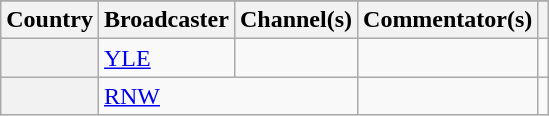<table class="wikitable plainrowheaders">
<tr>
</tr>
<tr>
<th scope="col">Country</th>
<th scope="col">Broadcaster</th>
<th scope="col">Channel(s)</th>
<th scope="col">Commentator(s)</th>
<th scope="col"></th>
</tr>
<tr>
<th scope="row"></th>
<td><a href='#'>YLE</a></td>
<td></td>
<td></td>
<td style="text-align:center"></td>
</tr>
<tr>
<th scope="row"></th>
<td colspan="2"><a href='#'>RNW</a></td>
<td></td>
<td style="text-align:center"></td>
</tr>
</table>
